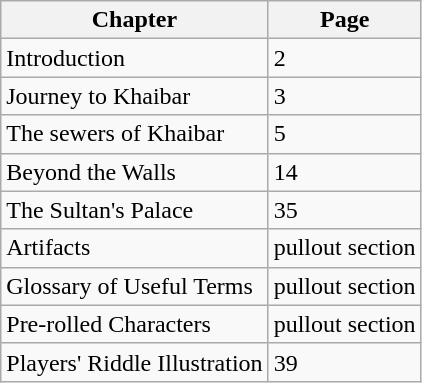<table class="wikitable">
<tr>
<th>Chapter</th>
<th>Page</th>
</tr>
<tr>
<td>Introduction</td>
<td>2</td>
</tr>
<tr>
<td>Journey to Khaibar</td>
<td>3</td>
</tr>
<tr>
<td>The sewers of Khaibar</td>
<td>5</td>
</tr>
<tr>
<td>Beyond the Walls</td>
<td>14</td>
</tr>
<tr>
<td>The Sultan's Palace</td>
<td>35</td>
</tr>
<tr>
<td>Artifacts</td>
<td>pullout section</td>
</tr>
<tr>
<td>Glossary of Useful Terms</td>
<td>pullout section</td>
</tr>
<tr>
<td>Pre-rolled Characters</td>
<td>pullout section</td>
</tr>
<tr>
<td>Players' Riddle Illustration</td>
<td>39</td>
</tr>
</table>
